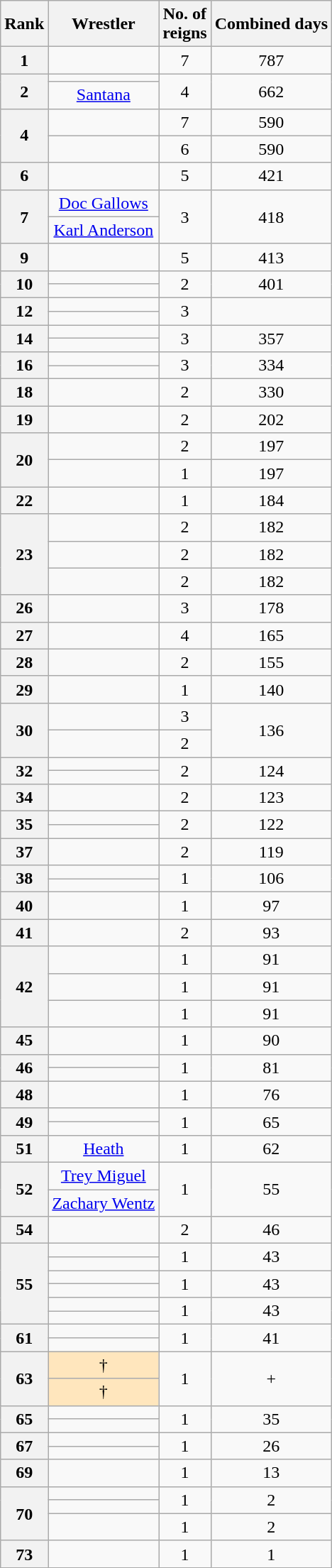<table class="wikitable sortable" style="text-align:center;">
<tr>
<th>Rank</th>
<th>Wrestler</th>
<th>No. of<br>reigns</th>
<th>Combined days</th>
</tr>
<tr>
<th>1</th>
<td></td>
<td>7</td>
<td>787</td>
</tr>
<tr>
<th rowspan=2>2</th>
<td></td>
<td rowspan="2">4</td>
<td rowspan="2">662</td>
</tr>
<tr>
<td><a href='#'>Santana</a></td>
</tr>
<tr>
<th rowspan=2>4</th>
<td></td>
<td>7</td>
<td>590</td>
</tr>
<tr>
<td></td>
<td>6</td>
<td>590</td>
</tr>
<tr>
<th>6</th>
<td></td>
<td>5</td>
<td>421</td>
</tr>
<tr>
<th rowspan=2>7</th>
<td><a href='#'>Doc Gallows</a></td>
<td rowspan="2">3</td>
<td rowspan="2">418</td>
</tr>
<tr>
<td><a href='#'>Karl Anderson</a></td>
</tr>
<tr>
<th>9</th>
<td></td>
<td>5</td>
<td>413</td>
</tr>
<tr>
<th rowspan=2>10</th>
<td></td>
<td rowspan="2">2</td>
<td rowspan="2">401</td>
</tr>
<tr>
<td></td>
</tr>
<tr>
<th rowspan=2>12</th>
<td></td>
<td rowspan="2">3</td>
<td rowspan="2"></td>
</tr>
<tr>
<td></td>
</tr>
<tr>
<th rowspan=2>14</th>
<td></td>
<td rowspan="2">3</td>
<td rowspan="2">357</td>
</tr>
<tr>
<td></td>
</tr>
<tr>
<th rowspan=2>16</th>
<td></td>
<td rowspan="2">3</td>
<td rowspan="2">334</td>
</tr>
<tr>
<td></td>
</tr>
<tr>
<th>18</th>
<td></td>
<td>2</td>
<td>330</td>
</tr>
<tr>
<th>19</th>
<td></td>
<td>2</td>
<td>202</td>
</tr>
<tr>
<th rowspan=2>20</th>
<td></td>
<td>2</td>
<td>197</td>
</tr>
<tr>
<td></td>
<td>1</td>
<td>197</td>
</tr>
<tr>
<th>22</th>
<td></td>
<td>1</td>
<td>184</td>
</tr>
<tr>
<th rowspan=3>23</th>
<td></td>
<td>2</td>
<td>182</td>
</tr>
<tr>
<td></td>
<td>2</td>
<td>182</td>
</tr>
<tr>
<td></td>
<td>2</td>
<td>182</td>
</tr>
<tr>
<th>26</th>
<td></td>
<td>3</td>
<td>178</td>
</tr>
<tr>
<th>27</th>
<td></td>
<td>4</td>
<td>165</td>
</tr>
<tr>
<th>28</th>
<td></td>
<td>2</td>
<td>155</td>
</tr>
<tr>
<th>29</th>
<td></td>
<td>1</td>
<td>140</td>
</tr>
<tr>
<th rowspan=2>30</th>
<td></td>
<td>3</td>
<td rowspan="2">136</td>
</tr>
<tr>
<td></td>
<td>2</td>
</tr>
<tr>
<th rowspan=2>32</th>
<td></td>
<td rowspan="2">2</td>
<td rowspan="2">124</td>
</tr>
<tr>
<td></td>
</tr>
<tr>
<th>34</th>
<td></td>
<td>2</td>
<td>123</td>
</tr>
<tr>
<th rowspan=2>35</th>
<td></td>
<td rowspan="2">2</td>
<td rowspan="2">122</td>
</tr>
<tr>
<td></td>
</tr>
<tr>
<th>37</th>
<td></td>
<td>2</td>
<td>119</td>
</tr>
<tr>
<th rowspan=2>38</th>
<td></td>
<td rowspan="2">1</td>
<td rowspan="2">106</td>
</tr>
<tr>
<td></td>
</tr>
<tr>
<th>40</th>
<td></td>
<td>1</td>
<td>97</td>
</tr>
<tr>
<th>41</th>
<td></td>
<td>2</td>
<td>93</td>
</tr>
<tr>
<th rowspan=3>42</th>
<td></td>
<td>1</td>
<td>91</td>
</tr>
<tr>
<td></td>
<td>1</td>
<td>91</td>
</tr>
<tr>
<td></td>
<td>1</td>
<td>91</td>
</tr>
<tr>
<th>45</th>
<td></td>
<td>1</td>
<td>90</td>
</tr>
<tr>
<th rowspan=2>46</th>
<td></td>
<td rowspan="2">1</td>
<td rowspan="2">81</td>
</tr>
<tr>
<td></td>
</tr>
<tr>
<th>48</th>
<td></td>
<td>1</td>
<td>76</td>
</tr>
<tr>
<th rowspan=2>49</th>
<td></td>
<td rowspan="2">1</td>
<td rowspan="2">65</td>
</tr>
<tr>
<td></td>
</tr>
<tr>
<th>51</th>
<td><a href='#'>Heath</a></td>
<td>1</td>
<td>62</td>
</tr>
<tr>
<th rowspan=2>52</th>
<td><a href='#'>Trey Miguel</a></td>
<td rowspan="2">1</td>
<td rowspan="2">55</td>
</tr>
<tr>
<td><a href='#'>Zachary Wentz</a></td>
</tr>
<tr>
<th>54</th>
<td></td>
<td>2</td>
<td>46</td>
</tr>
<tr>
<th rowspan=6>55</th>
<td></td>
<td rowspan="2">1</td>
<td rowspan="2">43</td>
</tr>
<tr>
<td></td>
</tr>
<tr>
<td></td>
<td rowspan="2">1</td>
<td rowspan="2">43</td>
</tr>
<tr>
<td></td>
</tr>
<tr>
<td></td>
<td rowspan="2">1</td>
<td rowspan="2">43</td>
</tr>
<tr>
<td></td>
</tr>
<tr>
<th rowspan=2>61</th>
<td></td>
<td rowspan="2">1</td>
<td rowspan="2">41</td>
</tr>
<tr>
<td></td>
</tr>
<tr>
<th rowspan=2>63</th>
<td style="background-color:#ffe6bd"> †</td>
<td rowspan="2">1</td>
<td rowspan="2">+</td>
</tr>
<tr>
<td style="background-color:#ffe6bd"> †</td>
</tr>
<tr>
<th rowspan=2>65</th>
<td></td>
<td rowspan="2">1</td>
<td rowspan="2">35</td>
</tr>
<tr>
<td></td>
</tr>
<tr>
<th rowspan=2>67</th>
<td></td>
<td rowspan="2">1</td>
<td rowspan="2">26</td>
</tr>
<tr>
<td></td>
</tr>
<tr>
<th>69</th>
<td></td>
<td>1</td>
<td>13</td>
</tr>
<tr>
<th rowspan=3>70</th>
<td></td>
<td rowspan="2">1</td>
<td rowspan="2">2</td>
</tr>
<tr>
<td></td>
</tr>
<tr>
<td></td>
<td>1</td>
<td>2</td>
</tr>
<tr>
<th>73</th>
<td></td>
<td>1</td>
<td>1</td>
</tr>
</table>
